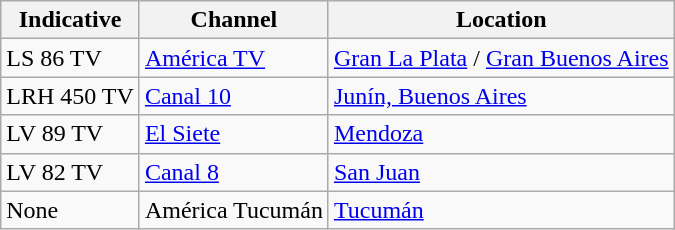<table class="wikitable">
<tr>
<th>Indicative</th>
<th>Channel</th>
<th>Location</th>
</tr>
<tr>
<td>LS 86 TV</td>
<td><a href='#'>América TV</a></td>
<td><a href='#'>Gran La Plata</a> / <a href='#'>Gran Buenos Aires</a></td>
</tr>
<tr>
<td>LRH 450 TV</td>
<td><a href='#'>Canal 10</a></td>
<td><a href='#'>Junín, Buenos Aires</a></td>
</tr>
<tr>
<td>LV 89 TV</td>
<td><a href='#'>El Siete</a></td>
<td><a href='#'>Mendoza</a></td>
</tr>
<tr>
<td>LV 82 TV</td>
<td><a href='#'>Canal 8</a></td>
<td><a href='#'>San Juan</a></td>
</tr>
<tr>
<td>None</td>
<td>América Tucumán</td>
<td><a href='#'>Tucumán</a></td>
</tr>
</table>
